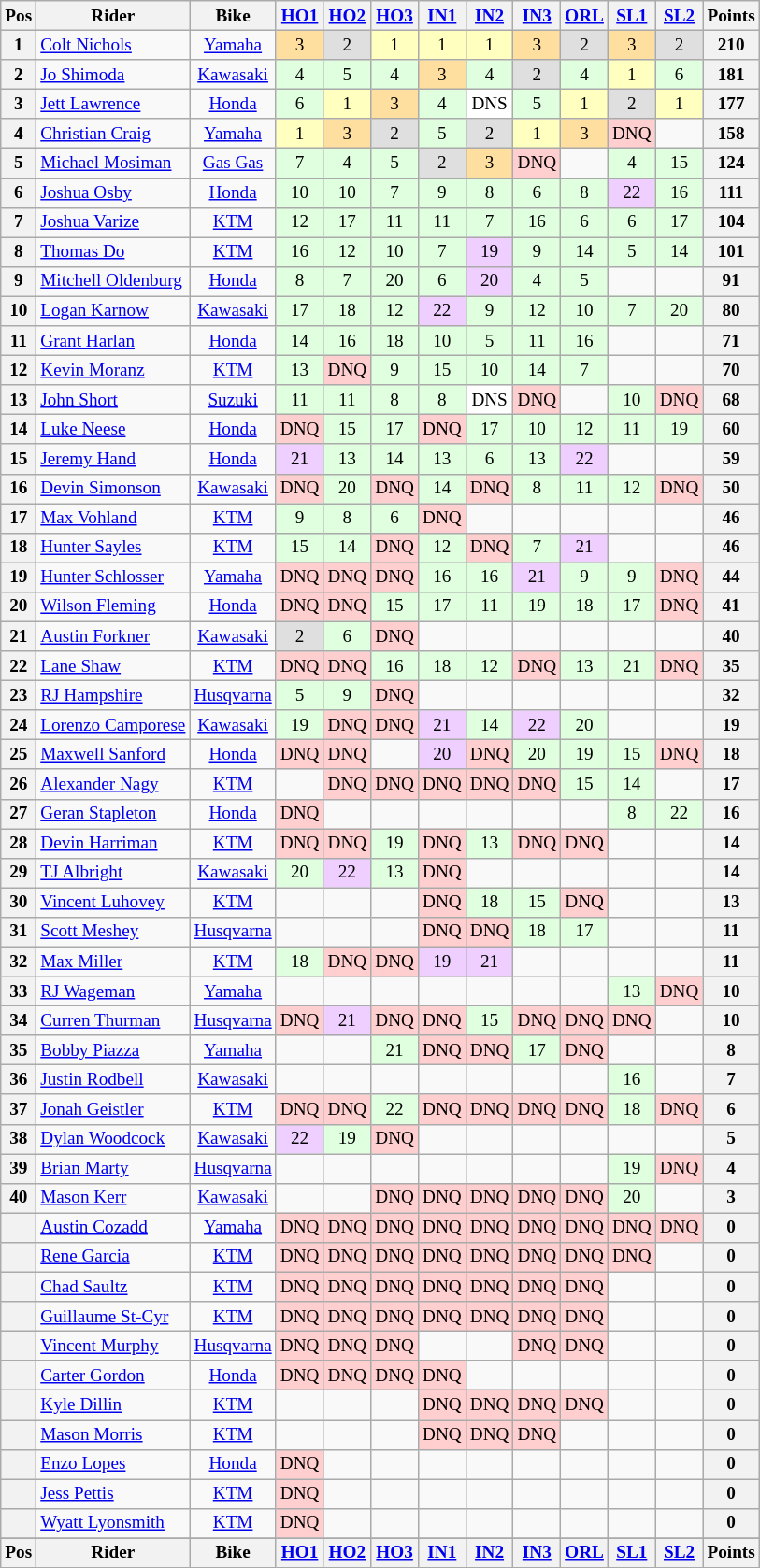<table class="wikitable" style="font-size: 80%; text-align:center">
<tr valign="top">
<th valign="middle">Pos</th>
<th valign="middle">Rider</th>
<th valign="middle">Bike</th>
<th><a href='#'>HO1</a><br></th>
<th><a href='#'>HO2</a><br></th>
<th><a href='#'>HO3</a><br></th>
<th><a href='#'>IN1</a><br></th>
<th><a href='#'>IN2</a><br></th>
<th><a href='#'>IN3</a><br></th>
<th><a href='#'>ORL</a><br></th>
<th><a href='#'>SL1</a><br></th>
<th><a href='#'>SL2</a><br></th>
<th valign="middle">Points</th>
</tr>
<tr>
<th>1</th>
<td align=left> <a href='#'>Colt Nichols</a></td>
<td><a href='#'>Yamaha</a></td>
<td style="background:#ffdf9f;">3</td>
<td style="background:#dfdfdf;">2</td>
<td style="background:#ffffbf;">1</td>
<td style="background:#ffffbf;">1</td>
<td style="background:#ffffbf;">1</td>
<td style="background:#ffdf9f;">3</td>
<td style="background:#dfdfdf;">2</td>
<td style="background:#ffdf9f;">3</td>
<td style="background:#dfdfdf;">2</td>
<th>210</th>
</tr>
<tr>
<th>2</th>
<td align=left> <a href='#'>Jo Shimoda</a></td>
<td><a href='#'>Kawasaki</a></td>
<td style="background:#dfffdf;">4</td>
<td style="background:#dfffdf;">5</td>
<td style="background:#dfffdf;">4</td>
<td style="background:#ffdf9f;">3</td>
<td style="background:#dfffdf;">4</td>
<td style="background:#dfdfdf;">2</td>
<td style="background:#dfffdf;">4</td>
<td style="background:#ffffbf;">1</td>
<td style="background:#dfffdf;">6</td>
<th>181</th>
</tr>
<tr>
<th>3</th>
<td align=left> <a href='#'>Jett Lawrence</a></td>
<td><a href='#'>Honda</a></td>
<td style="background:#dfffdf;">6</td>
<td style="background:#ffffbf;">1</td>
<td style="background:#ffdf9f;">3</td>
<td style="background:#dfffdf;">4</td>
<td style="background:#ffffff;">DNS</td>
<td style="background:#dfffdf;">5</td>
<td style="background:#ffffbf;">1</td>
<td style="background:#dfdfdf;">2</td>
<td style="background:#ffffbf;">1</td>
<th>177</th>
</tr>
<tr>
<th>4</th>
<td align=left> <a href='#'>Christian Craig</a></td>
<td><a href='#'>Yamaha</a></td>
<td style="background:#ffffbf;">1</td>
<td style="background:#ffdf9f;">3</td>
<td style="background:#dfdfdf;">2</td>
<td style="background:#dfffdf;">5</td>
<td style="background:#dfdfdf;">2</td>
<td style="background:#ffffbf;">1</td>
<td style="background:#ffdf9f;">3</td>
<td style="background:#ffcfcf;">DNQ</td>
<td></td>
<th>158</th>
</tr>
<tr>
<th>5</th>
<td align=left> <a href='#'>Michael Mosiman</a></td>
<td><a href='#'>Gas Gas</a></td>
<td style="background:#dfffdf;">7</td>
<td style="background:#dfffdf;">4</td>
<td style="background:#dfffdf;">5</td>
<td style="background:#dfdfdf;">2</td>
<td style="background:#ffdf9f;">3</td>
<td style="background:#ffcfcf;">DNQ</td>
<td></td>
<td style="background:#dfffdf;">4</td>
<td style="background:#dfffdf;">15</td>
<th>124</th>
</tr>
<tr>
<th>6</th>
<td align=left> <a href='#'>Joshua Osby</a></td>
<td><a href='#'>Honda</a></td>
<td style="background:#dfffdf;">10</td>
<td style="background:#dfffdf;">10</td>
<td style="background:#dfffdf;">7</td>
<td style="background:#dfffdf;">9</td>
<td style="background:#dfffdf;">8</td>
<td style="background:#dfffdf;">6</td>
<td style="background:#dfffdf;">8</td>
<td style="background:#efcfff;">22</td>
<td style="background:#dfffdf;">16</td>
<th>111</th>
</tr>
<tr>
<th>7</th>
<td align=left> <a href='#'>Joshua Varize</a></td>
<td><a href='#'>KTM</a></td>
<td style="background:#dfffdf;">12</td>
<td style="background:#dfffdf;">17</td>
<td style="background:#dfffdf;">11</td>
<td style="background:#dfffdf;">11</td>
<td style="background:#dfffdf;">7</td>
<td style="background:#dfffdf;">16</td>
<td style="background:#dfffdf;">6</td>
<td style="background:#dfffdf;">6</td>
<td style="background:#dfffdf;">17</td>
<th>104</th>
</tr>
<tr>
<th>8</th>
<td align=left> <a href='#'>Thomas Do</a></td>
<td><a href='#'>KTM</a></td>
<td style="background:#dfffdf;">16</td>
<td style="background:#dfffdf;">12</td>
<td style="background:#dfffdf;">10</td>
<td style="background:#dfffdf;">7</td>
<td style="background:#efcfff;">19</td>
<td style="background:#dfffdf;">9</td>
<td style="background:#dfffdf;">14</td>
<td style="background:#dfffdf;">5</td>
<td style="background:#dfffdf;">14</td>
<th>101</th>
</tr>
<tr>
<th>9</th>
<td align=left> <a href='#'>Mitchell Oldenburg</a></td>
<td><a href='#'>Honda</a></td>
<td style="background:#dfffdf;">8</td>
<td style="background:#dfffdf;">7</td>
<td style="background:#dfffdf;">20</td>
<td style="background:#dfffdf;">6</td>
<td style="background:#efcfff;">20</td>
<td style="background:#dfffdf;">4</td>
<td style="background:#dfffdf;">5</td>
<td></td>
<td></td>
<th>91</th>
</tr>
<tr>
<th>10</th>
<td align=left> <a href='#'>Logan Karnow</a></td>
<td><a href='#'>Kawasaki</a></td>
<td style="background:#dfffdf;">17</td>
<td style="background:#dfffdf;">18</td>
<td style="background:#dfffdf;">12</td>
<td style="background:#efcfff;">22</td>
<td style="background:#dfffdf;">9</td>
<td style="background:#dfffdf;">12</td>
<td style="background:#dfffdf;">10</td>
<td style="background:#dfffdf;">7</td>
<td style="background:#dfffdf;">20</td>
<th>80</th>
</tr>
<tr>
<th>11</th>
<td align=left> <a href='#'>Grant Harlan</a></td>
<td><a href='#'>Honda</a></td>
<td style="background:#dfffdf;">14</td>
<td style="background:#dfffdf;">16</td>
<td style="background:#dfffdf;">18</td>
<td style="background:#dfffdf;">10</td>
<td style="background:#dfffdf;">5</td>
<td style="background:#dfffdf;">11</td>
<td style="background:#dfffdf;">16</td>
<td></td>
<td></td>
<th>71</th>
</tr>
<tr>
<th>12</th>
<td align=left> <a href='#'>Kevin Moranz</a></td>
<td><a href='#'>KTM</a></td>
<td style="background:#dfffdf;">13</td>
<td style="background:#ffcfcf;">DNQ</td>
<td style="background:#dfffdf;">9</td>
<td style="background:#dfffdf;">15</td>
<td style="background:#dfffdf;">10</td>
<td style="background:#dfffdf;">14</td>
<td style="background:#dfffdf;">7</td>
<td></td>
<td></td>
<th>70</th>
</tr>
<tr>
<th>13</th>
<td align=left> <a href='#'>John Short</a></td>
<td><a href='#'>Suzuki</a></td>
<td style="background:#dfffdf;">11</td>
<td style="background:#dfffdf;">11</td>
<td style="background:#dfffdf;">8</td>
<td style="background:#dfffdf;">8</td>
<td style="background:#ffffff;">DNS</td>
<td style="background:#ffcfcf;">DNQ</td>
<td></td>
<td style="background:#dfffdf;">10</td>
<td style="background:#ffcfcf;">DNQ</td>
<th>68</th>
</tr>
<tr>
<th>14</th>
<td align=left> <a href='#'>Luke Neese</a></td>
<td><a href='#'>Honda</a></td>
<td style="background:#ffcfcf;">DNQ</td>
<td style="background:#dfffdf;">15</td>
<td style="background:#dfffdf;">17</td>
<td style="background:#ffcfcf;">DNQ</td>
<td style="background:#dfffdf;">17</td>
<td style="background:#dfffdf;">10</td>
<td style="background:#dfffdf;">12</td>
<td style="background:#dfffdf;">11</td>
<td style="background:#dfffdf;">19</td>
<th>60</th>
</tr>
<tr>
<th>15</th>
<td align=left> <a href='#'>Jeremy Hand</a></td>
<td><a href='#'>Honda</a></td>
<td style="background:#efcfff;">21</td>
<td style="background:#dfffdf;">13</td>
<td style="background:#dfffdf;">14</td>
<td style="background:#dfffdf;">13</td>
<td style="background:#dfffdf;">6</td>
<td style="background:#dfffdf;">13</td>
<td style="background:#efcfff;">22</td>
<td></td>
<td></td>
<th>59</th>
</tr>
<tr>
<th>16</th>
<td align=left> <a href='#'>Devin Simonson</a></td>
<td><a href='#'>Kawasaki</a></td>
<td style="background:#ffcfcf;">DNQ</td>
<td style="background:#dfffdf;">20</td>
<td style="background:#ffcfcf;">DNQ</td>
<td style="background:#dfffdf;">14</td>
<td style="background:#ffcfcf;">DNQ</td>
<td style="background:#dfffdf;">8</td>
<td style="background:#dfffdf;">11</td>
<td style="background:#dfffdf;">12</td>
<td style="background:#ffcfcf;">DNQ</td>
<th>50</th>
</tr>
<tr>
<th>17</th>
<td align=left> <a href='#'>Max Vohland</a></td>
<td><a href='#'>KTM</a></td>
<td style="background:#dfffdf;">9</td>
<td style="background:#dfffdf;">8</td>
<td style="background:#dfffdf;">6</td>
<td style="background:#ffcfcf;">DNQ</td>
<td></td>
<td></td>
<td></td>
<td></td>
<td></td>
<th>46</th>
</tr>
<tr>
<th>18</th>
<td align=left> <a href='#'>Hunter Sayles</a></td>
<td><a href='#'>KTM</a></td>
<td style="background:#dfffdf;">15</td>
<td style="background:#dfffdf;">14</td>
<td style="background:#ffcfcf;">DNQ</td>
<td style="background:#dfffdf;">12</td>
<td style="background:#ffcfcf;">DNQ</td>
<td style="background:#dfffdf;">7</td>
<td style="background:#efcfff;">21</td>
<td></td>
<td></td>
<th>46</th>
</tr>
<tr>
<th>19</th>
<td align=left> <a href='#'>Hunter Schlosser</a></td>
<td><a href='#'>Yamaha</a></td>
<td style="background:#ffcfcf;">DNQ</td>
<td style="background:#ffcfcf;">DNQ</td>
<td style="background:#ffcfcf;">DNQ</td>
<td style="background:#dfffdf;">16</td>
<td style="background:#dfffdf;">16</td>
<td style="background:#efcfff;">21</td>
<td style="background:#dfffdf;">9</td>
<td style="background:#dfffdf;">9</td>
<td style="background:#ffcfcf;">DNQ</td>
<th>44</th>
</tr>
<tr>
<th>20</th>
<td align=left> <a href='#'>Wilson Fleming</a></td>
<td><a href='#'>Honda</a></td>
<td style="background:#ffcfcf;">DNQ</td>
<td style="background:#ffcfcf;">DNQ</td>
<td style="background:#dfffdf;">15</td>
<td style="background:#dfffdf;">17</td>
<td style="background:#dfffdf;">11</td>
<td style="background:#dfffdf;">19</td>
<td style="background:#dfffdf;">18</td>
<td style="background:#dfffdf;">17</td>
<td style="background:#ffcfcf;">DNQ</td>
<th>41</th>
</tr>
<tr>
<th>21</th>
<td align=left> <a href='#'>Austin Forkner</a></td>
<td><a href='#'>Kawasaki</a></td>
<td style="background:#dfdfdf;">2</td>
<td style="background:#dfffdf;">6</td>
<td style="background:#ffcfcf;">DNQ</td>
<td></td>
<td></td>
<td></td>
<td></td>
<td></td>
<td></td>
<th>40</th>
</tr>
<tr>
<th>22</th>
<td align=left> <a href='#'>Lane Shaw</a></td>
<td><a href='#'>KTM</a></td>
<td style="background:#ffcfcf;">DNQ</td>
<td style="background:#ffcfcf;">DNQ</td>
<td style="background:#dfffdf;">16</td>
<td style="background:#dfffdf;">18</td>
<td style="background:#dfffdf;">12</td>
<td style="background:#ffcfcf;">DNQ</td>
<td style="background:#dfffdf;">13</td>
<td style="background:#dfffdf;">21</td>
<td style="background:#ffcfcf;">DNQ</td>
<th>35</th>
</tr>
<tr>
<th>23</th>
<td align=left> <a href='#'>RJ Hampshire</a></td>
<td><a href='#'>Husqvarna</a></td>
<td style="background:#dfffdf;">5</td>
<td style="background:#dfffdf;">9</td>
<td style="background:#ffcfcf;">DNQ</td>
<td></td>
<td></td>
<td></td>
<td></td>
<td></td>
<td></td>
<th>32</th>
</tr>
<tr>
<th>24</th>
<td align=left> <a href='#'>Lorenzo Camporese</a></td>
<td><a href='#'>Kawasaki</a></td>
<td style="background:#dfffdf;">19</td>
<td style="background:#ffcfcf;">DNQ</td>
<td style="background:#ffcfcf;">DNQ</td>
<td style="background:#efcfff;">21</td>
<td style="background:#dfffdf;">14</td>
<td style="background:#efcfff;">22</td>
<td style="background:#dfffdf;">20</td>
<td></td>
<td></td>
<th>19</th>
</tr>
<tr>
<th>25</th>
<td align=left> <a href='#'>Maxwell Sanford</a></td>
<td><a href='#'>Honda</a></td>
<td style="background:#ffcfcf;">DNQ</td>
<td style="background:#ffcfcf;">DNQ</td>
<td></td>
<td style="background:#efcfff;">20</td>
<td style="background:#ffcfcf;">DNQ</td>
<td style="background:#dfffdf;">20</td>
<td style="background:#dfffdf;">19</td>
<td style="background:#dfffdf;">15</td>
<td style="background:#ffcfcf;">DNQ</td>
<th>18</th>
</tr>
<tr>
<th>26</th>
<td align=left> <a href='#'>Alexander Nagy</a></td>
<td><a href='#'>KTM</a></td>
<td></td>
<td style="background:#ffcfcf;">DNQ</td>
<td style="background:#ffcfcf;">DNQ</td>
<td style="background:#ffcfcf;">DNQ</td>
<td style="background:#ffcfcf;">DNQ</td>
<td style="background:#ffcfcf;">DNQ</td>
<td style="background:#dfffdf;">15</td>
<td style="background:#dfffdf;">14</td>
<td></td>
<th>17</th>
</tr>
<tr>
<th>27</th>
<td align=left> <a href='#'>Geran Stapleton</a></td>
<td><a href='#'>Honda</a></td>
<td style="background:#ffcfcf;">DNQ</td>
<td></td>
<td></td>
<td></td>
<td></td>
<td></td>
<td></td>
<td style="background:#dfffdf;">8</td>
<td style="background:#dfffdf;">22</td>
<th>16</th>
</tr>
<tr>
<th>28</th>
<td align=left> <a href='#'>Devin Harriman</a></td>
<td><a href='#'>KTM</a></td>
<td style="background:#ffcfcf;">DNQ</td>
<td style="background:#ffcfcf;">DNQ</td>
<td style="background:#dfffdf;">19</td>
<td style="background:#ffcfcf;">DNQ</td>
<td style="background:#dfffdf;">13</td>
<td style="background:#ffcfcf;">DNQ</td>
<td style="background:#ffcfcf;">DNQ</td>
<td></td>
<td></td>
<th>14</th>
</tr>
<tr>
<th>29</th>
<td align=left> <a href='#'>TJ Albright</a></td>
<td><a href='#'>Kawasaki</a></td>
<td style="background:#dfffdf;">20</td>
<td style="background:#efcfff;">22</td>
<td style="background:#dfffdf;">13</td>
<td style="background:#ffcfcf;">DNQ</td>
<td></td>
<td></td>
<td></td>
<td></td>
<td></td>
<th>14</th>
</tr>
<tr>
<th>30</th>
<td align=left> <a href='#'>Vincent Luhovey</a></td>
<td><a href='#'>KTM</a></td>
<td></td>
<td></td>
<td></td>
<td style="background:#ffcfcf;">DNQ</td>
<td style="background:#dfffdf;">18</td>
<td style="background:#dfffdf;">15</td>
<td style="background:#ffcfcf;">DNQ</td>
<td></td>
<td></td>
<th>13</th>
</tr>
<tr>
<th>31</th>
<td align=left> <a href='#'>Scott Meshey</a></td>
<td><a href='#'>Husqvarna</a></td>
<td></td>
<td></td>
<td></td>
<td style="background:#ffcfcf;">DNQ</td>
<td style="background:#ffcfcf;">DNQ</td>
<td style="background:#dfffdf;">18</td>
<td style="background:#dfffdf;">17</td>
<td></td>
<td></td>
<th>11</th>
</tr>
<tr>
<th>32</th>
<td align=left> <a href='#'>Max Miller</a></td>
<td><a href='#'>KTM</a></td>
<td style="background:#dfffdf;">18</td>
<td style="background:#ffcfcf;">DNQ</td>
<td style="background:#ffcfcf;">DNQ</td>
<td style="background:#efcfff;">19</td>
<td style="background:#efcfff;">21</td>
<td></td>
<td></td>
<td></td>
<td></td>
<th>11</th>
</tr>
<tr>
<th>33</th>
<td align=left> <a href='#'>RJ Wageman</a></td>
<td><a href='#'>Yamaha</a></td>
<td></td>
<td></td>
<td></td>
<td></td>
<td></td>
<td></td>
<td></td>
<td style="background:#dfffdf;">13</td>
<td style="background:#ffcfcf;">DNQ</td>
<th>10</th>
</tr>
<tr>
<th>34</th>
<td align=left> <a href='#'>Curren Thurman</a></td>
<td><a href='#'>Husqvarna</a></td>
<td style="background:#ffcfcf;">DNQ</td>
<td style="background:#efcfff;">21</td>
<td style="background:#ffcfcf;">DNQ</td>
<td style="background:#ffcfcf;">DNQ</td>
<td style="background:#dfffdf;">15</td>
<td style="background:#ffcfcf;">DNQ</td>
<td style="background:#ffcfcf;">DNQ</td>
<td style="background:#ffcfcf;">DNQ</td>
<td></td>
<th>10</th>
</tr>
<tr>
<th>35</th>
<td align=left> <a href='#'>Bobby Piazza</a></td>
<td><a href='#'>Yamaha</a></td>
<td></td>
<td></td>
<td style="background:#dfffdf;">21</td>
<td style="background:#ffcfcf;">DNQ</td>
<td style="background:#ffcfcf;">DNQ</td>
<td style="background:#dfffdf;">17</td>
<td style="background:#ffcfcf;">DNQ</td>
<td></td>
<td></td>
<th>8</th>
</tr>
<tr>
<th>36</th>
<td align=left> <a href='#'>Justin Rodbell</a></td>
<td><a href='#'>Kawasaki</a></td>
<td></td>
<td></td>
<td></td>
<td></td>
<td></td>
<td></td>
<td></td>
<td style="background:#dfffdf;">16</td>
<td></td>
<th>7</th>
</tr>
<tr>
<th>37</th>
<td align=left> <a href='#'>Jonah Geistler</a></td>
<td><a href='#'>KTM</a></td>
<td style="background:#ffcfcf;">DNQ</td>
<td style="background:#ffcfcf;">DNQ</td>
<td style="background:#dfffdf;">22</td>
<td style="background:#ffcfcf;">DNQ</td>
<td style="background:#ffcfcf;">DNQ</td>
<td style="background:#ffcfcf;">DNQ</td>
<td style="background:#ffcfcf;">DNQ</td>
<td style="background:#dfffdf;">18</td>
<td style="background:#ffcfcf;">DNQ</td>
<th>6</th>
</tr>
<tr>
<th>38</th>
<td align=left> <a href='#'>Dylan Woodcock</a></td>
<td><a href='#'>Kawasaki</a></td>
<td style="background:#efcfff;">22</td>
<td style="background:#dfffdf;">19</td>
<td style="background:#ffcfcf;">DNQ</td>
<td></td>
<td></td>
<td></td>
<td></td>
<td></td>
<td></td>
<th>5</th>
</tr>
<tr>
<th>39</th>
<td align=left> <a href='#'>Brian Marty</a></td>
<td><a href='#'>Husqvarna</a></td>
<td></td>
<td></td>
<td></td>
<td></td>
<td></td>
<td></td>
<td></td>
<td style="background:#dfffdf;">19</td>
<td style="background:#ffcfcf;">DNQ</td>
<th>4</th>
</tr>
<tr>
<th>40</th>
<td align=left> <a href='#'>Mason Kerr</a></td>
<td><a href='#'>Kawasaki</a></td>
<td></td>
<td></td>
<td style="background:#ffcfcf;">DNQ</td>
<td style="background:#ffcfcf;">DNQ</td>
<td style="background:#ffcfcf;">DNQ</td>
<td style="background:#ffcfcf;">DNQ</td>
<td style="background:#ffcfcf;">DNQ</td>
<td style="background:#dfffdf;">20</td>
<td></td>
<th>3</th>
</tr>
<tr>
<th></th>
<td align=left> <a href='#'>Austin Cozadd</a></td>
<td><a href='#'>Yamaha</a></td>
<td style="background:#ffcfcf;">DNQ</td>
<td style="background:#ffcfcf;">DNQ</td>
<td style="background:#ffcfcf;">DNQ</td>
<td style="background:#ffcfcf;">DNQ</td>
<td style="background:#ffcfcf;">DNQ</td>
<td style="background:#ffcfcf;">DNQ</td>
<td style="background:#ffcfcf;">DNQ</td>
<td style="background:#ffcfcf;">DNQ</td>
<td style="background:#ffcfcf;">DNQ</td>
<th>0</th>
</tr>
<tr>
<th></th>
<td align=left> <a href='#'>Rene Garcia</a></td>
<td><a href='#'>KTM</a></td>
<td style="background:#ffcfcf;">DNQ</td>
<td style="background:#ffcfcf;">DNQ</td>
<td style="background:#ffcfcf;">DNQ</td>
<td style="background:#ffcfcf;">DNQ</td>
<td style="background:#ffcfcf;">DNQ</td>
<td style="background:#ffcfcf;">DNQ</td>
<td style="background:#ffcfcf;">DNQ</td>
<td style="background:#ffcfcf;">DNQ</td>
<td></td>
<th>0</th>
</tr>
<tr>
<th></th>
<td align=left> <a href='#'>Chad Saultz</a></td>
<td><a href='#'>KTM</a></td>
<td style="background:#ffcfcf;">DNQ</td>
<td style="background:#ffcfcf;">DNQ</td>
<td style="background:#ffcfcf;">DNQ</td>
<td style="background:#ffcfcf;">DNQ</td>
<td style="background:#ffcfcf;">DNQ</td>
<td style="background:#ffcfcf;">DNQ</td>
<td style="background:#ffcfcf;">DNQ</td>
<td></td>
<td></td>
<th>0</th>
</tr>
<tr>
<th></th>
<td align=left> <a href='#'>Guillaume St-Cyr</a></td>
<td><a href='#'>KTM</a></td>
<td style="background:#ffcfcf;">DNQ</td>
<td style="background:#ffcfcf;">DNQ</td>
<td style="background:#ffcfcf;">DNQ</td>
<td style="background:#ffcfcf;">DNQ</td>
<td style="background:#ffcfcf;">DNQ</td>
<td style="background:#ffcfcf;">DNQ</td>
<td style="background:#ffcfcf;">DNQ</td>
<td></td>
<td></td>
<th>0</th>
</tr>
<tr>
<th></th>
<td align=left> <a href='#'>Vincent Murphy</a></td>
<td><a href='#'>Husqvarna</a></td>
<td style="background:#ffcfcf;">DNQ</td>
<td style="background:#ffcfcf;">DNQ</td>
<td style="background:#ffcfcf;">DNQ</td>
<td></td>
<td></td>
<td style="background:#ffcfcf;">DNQ</td>
<td style="background:#ffcfcf;">DNQ</td>
<td></td>
<td></td>
<th>0</th>
</tr>
<tr>
<th></th>
<td align=left> <a href='#'>Carter Gordon</a></td>
<td><a href='#'>Honda</a></td>
<td style="background:#ffcfcf;">DNQ</td>
<td style="background:#ffcfcf;">DNQ</td>
<td style="background:#ffcfcf;">DNQ</td>
<td style="background:#ffcfcf;">DNQ</td>
<td></td>
<td></td>
<td></td>
<td></td>
<td></td>
<th>0</th>
</tr>
<tr>
<th></th>
<td align=left> <a href='#'>Kyle Dillin</a></td>
<td><a href='#'>KTM</a></td>
<td></td>
<td></td>
<td></td>
<td style="background:#ffcfcf;">DNQ</td>
<td style="background:#ffcfcf;">DNQ</td>
<td style="background:#ffcfcf;">DNQ</td>
<td style="background:#ffcfcf;">DNQ</td>
<td></td>
<td></td>
<th>0</th>
</tr>
<tr>
<th></th>
<td align=left> <a href='#'>Mason Morris</a></td>
<td><a href='#'>KTM</a></td>
<td></td>
<td></td>
<td></td>
<td style="background:#ffcfcf;">DNQ</td>
<td style="background:#ffcfcf;">DNQ</td>
<td style="background:#ffcfcf;">DNQ</td>
<td></td>
<td></td>
<td></td>
<th>0</th>
</tr>
<tr>
<th></th>
<td align=left> <a href='#'>Enzo Lopes</a></td>
<td><a href='#'>Honda</a></td>
<td style="background:#ffcfcf;">DNQ</td>
<td></td>
<td></td>
<td></td>
<td></td>
<td></td>
<td></td>
<td></td>
<td></td>
<th>0</th>
</tr>
<tr>
<th></th>
<td align=left> <a href='#'>Jess Pettis</a></td>
<td><a href='#'>KTM</a></td>
<td style="background:#ffcfcf;">DNQ</td>
<td></td>
<td></td>
<td></td>
<td></td>
<td></td>
<td></td>
<td></td>
<td></td>
<th>0</th>
</tr>
<tr>
<th></th>
<td align=left> <a href='#'>Wyatt Lyonsmith</a></td>
<td><a href='#'>KTM</a></td>
<td style="background:#ffcfcf;">DNQ</td>
<td></td>
<td></td>
<td></td>
<td></td>
<td></td>
<td></td>
<td></td>
<td></td>
<th>0</th>
</tr>
<tr>
</tr>
<tr valign="top">
<th valign="middle">Pos</th>
<th valign="middle">Rider</th>
<th valign="middle">Bike</th>
<th><a href='#'>HO1</a><br></th>
<th><a href='#'>HO2</a><br></th>
<th><a href='#'>HO3</a><br></th>
<th><a href='#'>IN1</a><br></th>
<th><a href='#'>IN2</a><br></th>
<th><a href='#'>IN3</a><br></th>
<th><a href='#'>ORL</a><br></th>
<th><a href='#'>SL1</a><br></th>
<th><a href='#'>SL2</a><br></th>
<th valign="middle">Points</th>
</tr>
<tr>
</tr>
</table>
